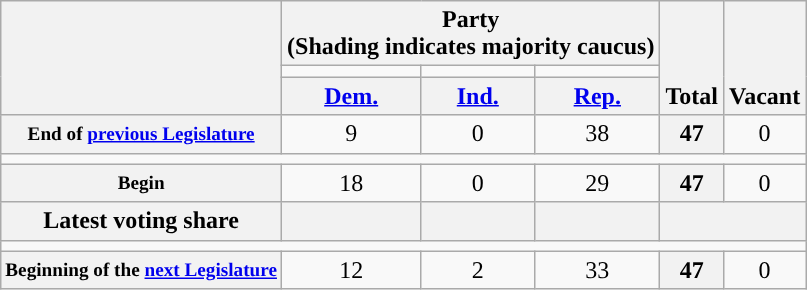<table class=wikitable style="text-align:center">
<tr style="vertical-align:bottom;">
<th rowspan=3></th>
<th colspan=3>Party <div>(Shading indicates majority caucus)</div></th>
<th rowspan=3>Total</th>
<th rowspan=3>Vacant</th>
</tr>
<tr style="height:5px">
<td style="background-color:"></td>
<td style="background-color:"></td>
<td style="background-color:"></td>
</tr>
<tr>
<th><a href='#'>Dem.</a></th>
<th><a href='#'>Ind.</a></th>
<th><a href='#'>Rep.</a></th>
</tr>
<tr>
<th style="white-space:nowrap; font-size:80%;">End of <a href='#'>previous Legislature</a></th>
<td>9</td>
<td>0</td>
<td>38</td>
<th>47</th>
<td>0</td>
</tr>
<tr>
<td colspan=6></td>
</tr>
<tr>
<th style="font-size:80%">Begin</th>
<td>18</td>
<td>0</td>
<td>29</td>
<th>47</th>
<td>0</td>
</tr>
<tr>
<th>Latest voting share</th>
<th></th>
<th></th>
<th></th>
<th colspan=2></th>
</tr>
<tr>
<td colspan=6></td>
</tr>
<tr>
<th style="white-space:nowrap; font-size:80%;">Beginning of the <a href='#'>next Legislature</a></th>
<td>12</td>
<td>2</td>
<td>33</td>
<th>47</th>
<td>0</td>
</tr>
</table>
